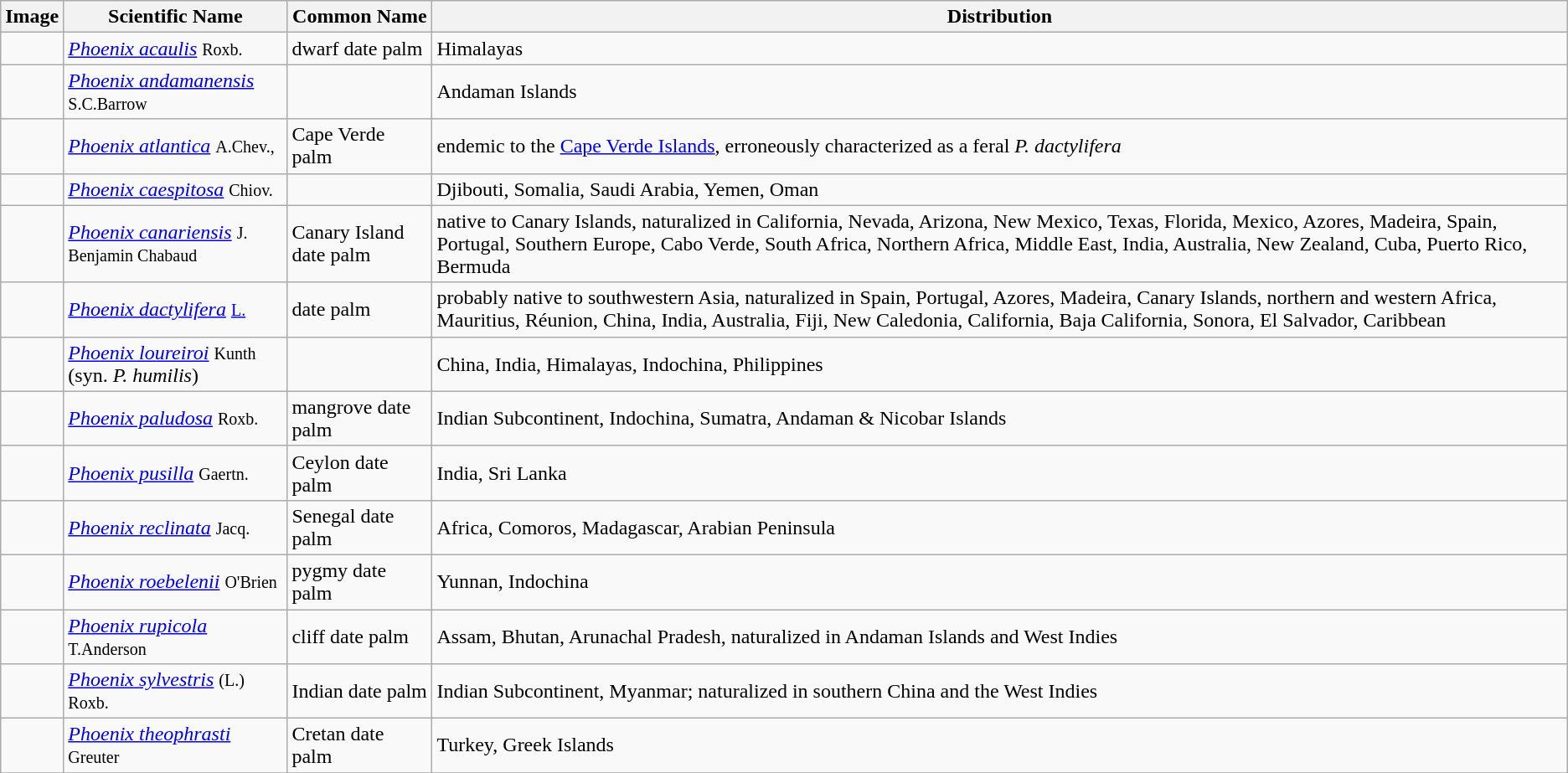<table class="wikitable">
<tr>
<th>Image</th>
<th>Scientific Name</th>
<th>Common Name</th>
<th>Distribution</th>
</tr>
<tr>
<td></td>
<td><em><a href='#'>Phoenix acaulis</a></em> <small>Roxb.</small></td>
<td>dwarf date palm</td>
<td>Himalayas</td>
</tr>
<tr>
<td></td>
<td><em><a href='#'>Phoenix andamanensis</a></em> <small>S.C.Barrow</small></td>
<td></td>
<td>Andaman Islands</td>
</tr>
<tr>
<td></td>
<td><em><a href='#'>Phoenix atlantica</a></em> <small>A.Chev.,</small></td>
<td>Cape Verde palm</td>
<td>endemic to the <a href='#'>Cape Verde Islands</a>, erroneously characterized as a feral <em>P. dactylifera</em></td>
</tr>
<tr>
<td></td>
<td><em><a href='#'>Phoenix caespitosa</a></em> <small>Chiov.</small></td>
<td></td>
<td>Djibouti, Somalia, Saudi Arabia, Yemen, Oman</td>
</tr>
<tr>
<td></td>
<td><em><a href='#'>Phoenix canariensis</a></em> <small>J. Benjamin Chabaud</small></td>
<td>Canary Island date palm</td>
<td>native to Canary Islands, naturalized in California, Nevada, Arizona, New Mexico, Texas, Florida, Mexico, Azores, Madeira, Spain, Portugal, Southern Europe, Cabo Verde, South Africa, Northern Africa, Middle East, India, Australia, New Zealand, Cuba, Puerto Rico, Bermuda</td>
</tr>
<tr>
<td></td>
<td><em><a href='#'>Phoenix dactylifera</a></em> <small><a href='#'>L.</a></small></td>
<td>date palm</td>
<td>probably native to southwestern Asia, naturalized in Spain, Portugal, Azores, Madeira, Canary Islands, northern and western Africa, Mauritius, Réunion, China, India, Australia, Fiji, New Caledonia, California, Baja California, Sonora, El Salvador, Caribbean</td>
</tr>
<tr>
<td></td>
<td><em><a href='#'>Phoenix loureiroi</a></em> <small>Kunth</small> (syn. <em>P. humilis</em>)</td>
<td></td>
<td>China, India, Himalayas, Indochina, Philippines</td>
</tr>
<tr>
<td></td>
<td><em><a href='#'>Phoenix paludosa</a></em> <small>Roxb.</small></td>
<td>mangrove date palm</td>
<td>Indian Subcontinent, Indochina, Sumatra, Andaman & Nicobar Islands</td>
</tr>
<tr>
<td></td>
<td><em><a href='#'>Phoenix pusilla</a></em> <small>Gaertn.</small></td>
<td>Ceylon date palm</td>
<td>India, Sri Lanka</td>
</tr>
<tr>
<td></td>
<td><em><a href='#'>Phoenix reclinata</a></em> <small>Jacq.</small></td>
<td>Senegal date palm</td>
<td>Africa, Comoros, Madagascar, Arabian Peninsula</td>
</tr>
<tr>
<td></td>
<td><em><a href='#'>Phoenix roebelenii</a></em> <small>O'Brien</small></td>
<td>pygmy date palm</td>
<td>Yunnan, Indochina</td>
</tr>
<tr>
<td></td>
<td><em><a href='#'>Phoenix rupicola</a></em> <small>T.Anderson</small></td>
<td>cliff date palm</td>
<td>Assam, Bhutan, Arunachal Pradesh, naturalized in Andaman Islands and West Indies</td>
</tr>
<tr>
<td></td>
<td><em><a href='#'>Phoenix sylvestris</a></em> <small>(L.) Roxb.</small></td>
<td>Indian date palm</td>
<td>Indian Subcontinent, Myanmar; naturalized in southern China and the West Indies</td>
</tr>
<tr>
<td></td>
<td><em><a href='#'>Phoenix theophrasti</a></em> <small>Greuter</small></td>
<td>Cretan date palm</td>
<td>Turkey, Greek Islands</td>
</tr>
<tr>
</tr>
</table>
